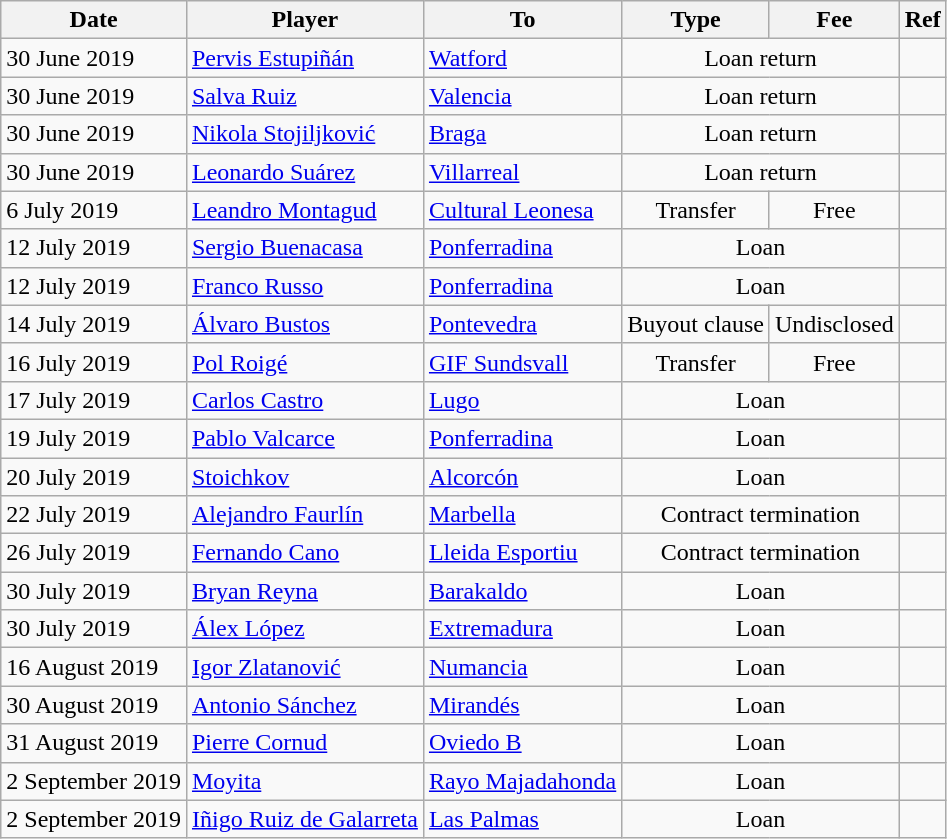<table class="wikitable">
<tr>
<th>Date</th>
<th>Player</th>
<th>To</th>
<th>Type</th>
<th>Fee</th>
<th>Ref</th>
</tr>
<tr>
<td>30 June 2019</td>
<td> <a href='#'>Pervis Estupiñán</a></td>
<td> <a href='#'>Watford</a></td>
<td align=center colspan=2>Loan return</td>
<td align=center></td>
</tr>
<tr>
<td>30 June 2019</td>
<td> <a href='#'>Salva Ruiz</a></td>
<td><a href='#'>Valencia</a></td>
<td align=center colspan=2>Loan return</td>
<td align=center></td>
</tr>
<tr>
<td>30 June 2019</td>
<td> <a href='#'>Nikola Stojiljković</a></td>
<td> <a href='#'>Braga</a></td>
<td align=center colspan=2>Loan return</td>
<td align=center></td>
</tr>
<tr>
<td>30 June 2019</td>
<td> <a href='#'>Leonardo Suárez</a></td>
<td><a href='#'>Villarreal</a></td>
<td align=center colspan=2>Loan return</td>
<td align=center></td>
</tr>
<tr>
<td>6 July 2019</td>
<td> <a href='#'>Leandro Montagud</a></td>
<td><a href='#'>Cultural Leonesa</a></td>
<td align=center>Transfer</td>
<td align=center>Free</td>
<td align=center></td>
</tr>
<tr>
<td>12 July 2019</td>
<td> <a href='#'>Sergio Buenacasa</a></td>
<td><a href='#'>Ponferradina</a></td>
<td align=center colspan=2>Loan</td>
<td align=center></td>
</tr>
<tr>
<td>12 July 2019</td>
<td> <a href='#'>Franco Russo</a></td>
<td><a href='#'>Ponferradina</a></td>
<td align=center colspan=2>Loan</td>
<td align=center></td>
</tr>
<tr>
<td>14 July 2019</td>
<td> <a href='#'>Álvaro Bustos</a></td>
<td><a href='#'>Pontevedra</a></td>
<td align=center>Buyout clause</td>
<td align=center>Undisclosed</td>
<td align=center></td>
</tr>
<tr>
<td>16 July 2019</td>
<td> <a href='#'>Pol Roigé</a></td>
<td> <a href='#'>GIF Sundsvall</a></td>
<td align=center>Transfer</td>
<td align=center>Free</td>
<td align=center></td>
</tr>
<tr>
<td>17 July 2019</td>
<td> <a href='#'>Carlos Castro</a></td>
<td><a href='#'>Lugo</a></td>
<td align=center colspan=2>Loan</td>
<td align=center></td>
</tr>
<tr>
<td>19 July 2019</td>
<td> <a href='#'>Pablo Valcarce</a></td>
<td><a href='#'>Ponferradina</a></td>
<td align=center colspan=2>Loan</td>
<td align=center></td>
</tr>
<tr>
<td>20 July 2019</td>
<td> <a href='#'>Stoichkov</a></td>
<td><a href='#'>Alcorcón</a></td>
<td align=center colspan=2>Loan</td>
<td align=center></td>
</tr>
<tr>
<td>22 July 2019</td>
<td> <a href='#'>Alejandro Faurlín</a></td>
<td><a href='#'>Marbella</a></td>
<td align=center colspan=2>Contract termination</td>
<td align=center></td>
</tr>
<tr>
<td>26 July 2019</td>
<td> <a href='#'>Fernando Cano</a></td>
<td><a href='#'>Lleida Esportiu</a></td>
<td align=center colspan=2>Contract termination</td>
<td align=center></td>
</tr>
<tr>
<td>30 July 2019</td>
<td> <a href='#'>Bryan Reyna</a></td>
<td><a href='#'>Barakaldo</a></td>
<td align=center colspan=2>Loan</td>
<td align=center></td>
</tr>
<tr>
<td>30 July 2019</td>
<td> <a href='#'>Álex López</a></td>
<td><a href='#'>Extremadura</a></td>
<td align=center colspan=2>Loan</td>
<td align=center></td>
</tr>
<tr>
<td>16 August 2019</td>
<td> <a href='#'>Igor Zlatanović</a></td>
<td><a href='#'>Numancia</a></td>
<td align=center colspan=2>Loan</td>
<td align=center></td>
</tr>
<tr>
<td>30 August 2019</td>
<td> <a href='#'>Antonio Sánchez</a></td>
<td><a href='#'>Mirandés</a></td>
<td align=center colspan=2>Loan</td>
<td align=center></td>
</tr>
<tr>
<td>31 August 2019</td>
<td> <a href='#'>Pierre Cornud</a></td>
<td><a href='#'>Oviedo B</a></td>
<td align=center colspan=2>Loan</td>
<td align=center></td>
</tr>
<tr>
<td>2 September 2019</td>
<td> <a href='#'>Moyita</a></td>
<td><a href='#'>Rayo Majadahonda</a></td>
<td align=center colspan=2>Loan</td>
<td align=center></td>
</tr>
<tr>
<td>2 September 2019</td>
<td> <a href='#'>Iñigo Ruiz de Galarreta</a></td>
<td><a href='#'>Las Palmas</a></td>
<td align=center colspan=2>Loan</td>
<td align=center></td>
</tr>
</table>
